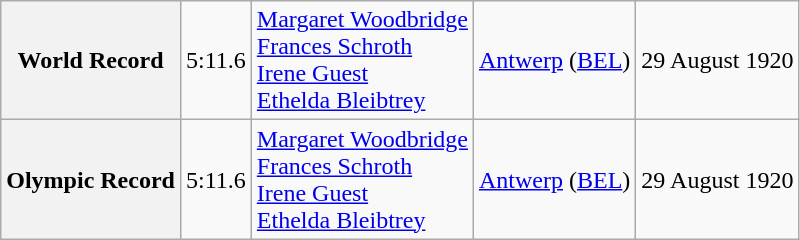<table class="wikitable" style="text-align:left">
<tr>
<th>World Record</th>
<td>5:11.6</td>
<td> <a href='#'>Margaret Woodbridge</a><br> <a href='#'>Frances Schroth</a><br> <a href='#'>Irene Guest</a><br> <a href='#'>Ethelda Bleibtrey</a></td>
<td><a href='#'>Antwerp</a> (<a href='#'>BEL</a>)</td>
<td>29 August 1920</td>
</tr>
<tr>
<th>Olympic Record</th>
<td>5:11.6</td>
<td> <a href='#'>Margaret Woodbridge</a><br> <a href='#'>Frances Schroth</a><br> <a href='#'>Irene Guest</a><br> <a href='#'>Ethelda Bleibtrey</a></td>
<td><a href='#'>Antwerp</a> (<a href='#'>BEL</a>)</td>
<td>29 August 1920</td>
</tr>
</table>
